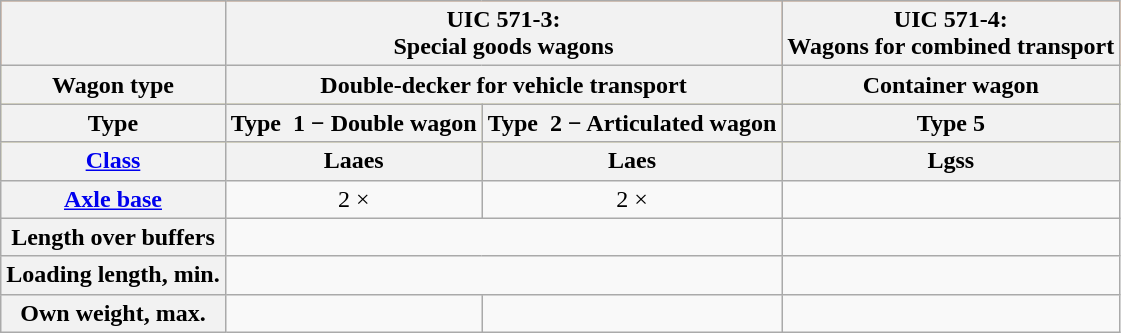<table class="wikitable">
<tr style="background:#FF7F24">
<th></th>
<th colspan="2" align="center">UIC 571-3:<br>Special goods wagons</th>
<th>UIC 571-4:<br>Wagons for combined transport</th>
</tr>
<tr style="background:#FFF68F">
<th>Wagon type</th>
<th colspan="2">Double-decker for vehicle transport</th>
<th>Container wagon</th>
</tr>
<tr style="background:#FFF68F">
<th>Type</th>
<th>Type  1 − Double wagon</th>
<th>Type  2 − Articulated wagon</th>
<th>Type 5</th>
</tr>
<tr style="background:#FFF68F">
<th><a href='#'>Class</a></th>
<th>Laaes</th>
<th>Laes</th>
<th>Lgss</th>
</tr>
<tr>
<th><a href='#'>Axle base</a></th>
<td align="center">2 × </td>
<td align="center">2 × </td>
<td align="center"></td>
</tr>
<tr>
<th>Length over buffers</th>
<td colspan="2" align="center"></td>
<td align="center"></td>
</tr>
<tr>
<th>Loading length, min.</th>
<td colspan="2" align="center"></td>
<td align="center"></td>
</tr>
<tr>
<th>Own weight, max.</th>
<td align="center"></td>
<td align="center"></td>
<td align="center"></td>
</tr>
</table>
